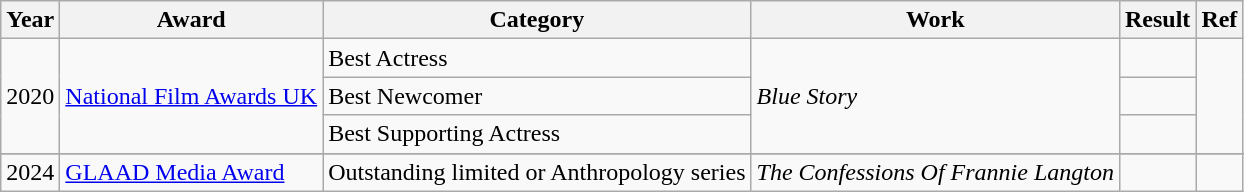<table class="wikitable plainrowheaders">
<tr>
<th>Year</th>
<th>Award</th>
<th>Category</th>
<th>Work</th>
<th>Result</th>
<th>Ref</th>
</tr>
<tr>
<td rowspan="3">2020</td>
<td rowspan="3"><a href='#'>National Film Awards UK</a></td>
<td>Best Actress</td>
<td rowspan="3"><em>Blue Story</em></td>
<td></td>
<td rowspan="3"></td>
</tr>
<tr>
<td>Best Newcomer</td>
<td></td>
</tr>
<tr>
<td>Best Supporting Actress</td>
<td></td>
</tr>
<tr>
</tr>
<tr>
<td rowspan="1">2024</td>
<td rowspan="1"><a href='#'>GLAAD Media Award</a></td>
<td>Outstanding limited or Anthropology series</td>
<td rowspan="1"><em>The Confessions Of Frannie Langton</em></td>
<td></td>
<td rowspan="1"></td>
</tr>
</table>
